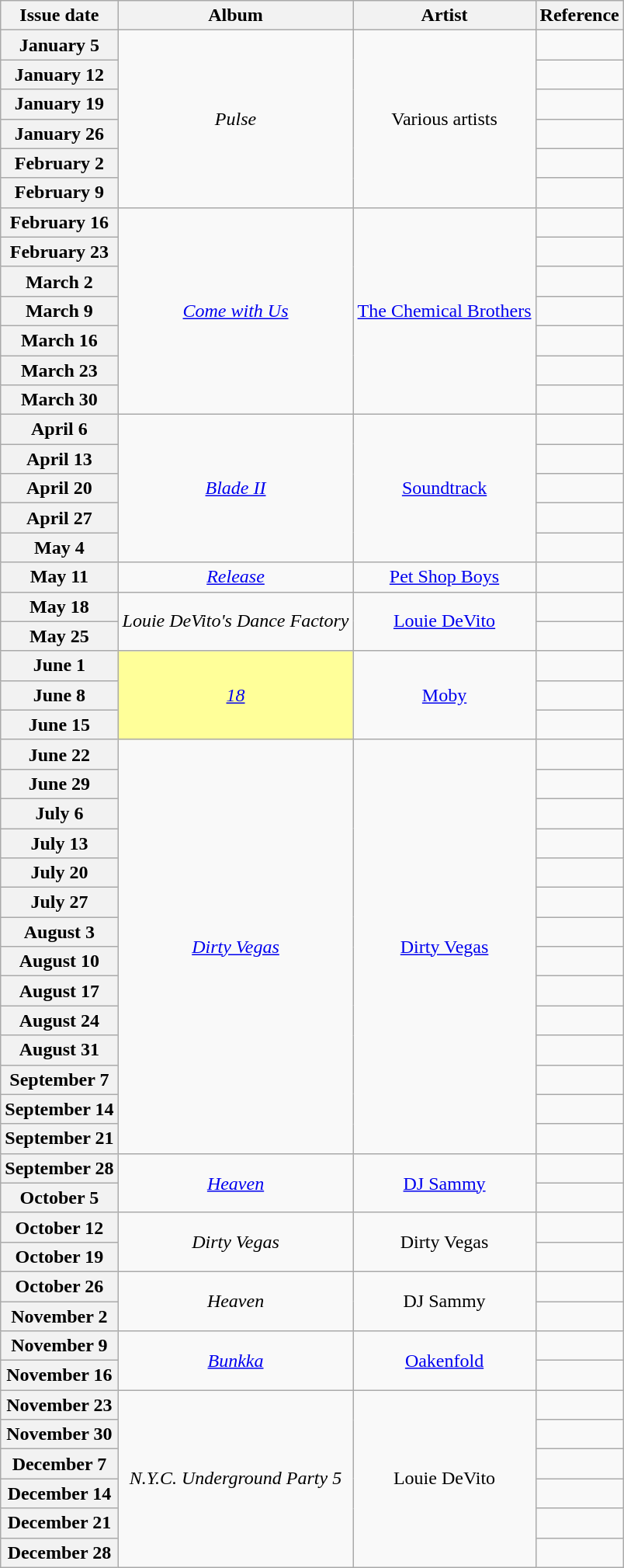<table class="wikitable plainrowheaders" style="text-align:center">
<tr>
<th scope="col">Issue date</th>
<th scope="col">Album</th>
<th scope="col">Artist</th>
<th scope="col">Reference</th>
</tr>
<tr>
<th scope="row">January 5</th>
<td rowspan="6"><em>Pulse</em></td>
<td rowspan="6">Various artists</td>
<td></td>
</tr>
<tr>
<th scope="row">January 12</th>
<td></td>
</tr>
<tr>
<th scope="row">January 19</th>
<td></td>
</tr>
<tr>
<th scope="row">January 26</th>
<td></td>
</tr>
<tr>
<th scope="row">February 2</th>
<td></td>
</tr>
<tr>
<th scope="row">February 9</th>
<td></td>
</tr>
<tr>
<th scope="row">February 16</th>
<td rowspan="7"><em><a href='#'>Come with Us</a></em></td>
<td rowspan="7"><a href='#'>The Chemical Brothers</a></td>
<td></td>
</tr>
<tr>
<th scope="row">February 23</th>
<td></td>
</tr>
<tr>
<th scope="row">March 2</th>
<td></td>
</tr>
<tr>
<th scope="row">March 9</th>
<td></td>
</tr>
<tr>
<th scope="row">March 16</th>
<td></td>
</tr>
<tr>
<th scope="row">March 23</th>
<td></td>
</tr>
<tr>
<th scope="row">March 30</th>
<td></td>
</tr>
<tr>
<th scope="row">April 6</th>
<td rowspan="5"><em><a href='#'>Blade II</a></em></td>
<td rowspan="5"><a href='#'>Soundtrack</a></td>
<td></td>
</tr>
<tr>
<th scope="row">April 13</th>
<td></td>
</tr>
<tr>
<th scope="row">April 20</th>
<td></td>
</tr>
<tr>
<th scope="row">April 27</th>
<td></td>
</tr>
<tr>
<th scope="row">May 4</th>
<td></td>
</tr>
<tr>
<th scope="row">May 11</th>
<td><em><a href='#'>Release</a></em></td>
<td><a href='#'>Pet Shop Boys</a></td>
<td></td>
</tr>
<tr>
<th scope="row">May 18</th>
<td rowspan="2"><em>Louie DeVito's Dance Factory</em></td>
<td rowspan="2"><a href='#'>Louie DeVito</a></td>
<td></td>
</tr>
<tr>
<th scope="row">May 25</th>
<td></td>
</tr>
<tr>
<th scope="row">June 1</th>
<td bgcolor=#FFFF99 rowspan="3"><em><a href='#'>18</a></em> </td>
<td rowspan="3"><a href='#'>Moby</a></td>
<td></td>
</tr>
<tr>
<th scope="row">June 8</th>
<td></td>
</tr>
<tr>
<th scope="row">June 15</th>
<td></td>
</tr>
<tr>
<th scope="row">June 22</th>
<td rowspan="14"><em><a href='#'>Dirty Vegas</a></em></td>
<td rowspan="14"><a href='#'>Dirty Vegas</a></td>
<td></td>
</tr>
<tr>
<th scope="row">June 29</th>
<td></td>
</tr>
<tr>
<th scope="row">July 6</th>
<td></td>
</tr>
<tr>
<th scope="row">July 13</th>
<td></td>
</tr>
<tr>
<th scope="row">July 20</th>
<td></td>
</tr>
<tr>
<th scope="row">July 27</th>
<td></td>
</tr>
<tr>
<th scope="row">August 3</th>
<td></td>
</tr>
<tr>
<th scope="row">August 10</th>
<td></td>
</tr>
<tr>
<th scope="row">August 17</th>
<td></td>
</tr>
<tr>
<th scope="row">August 24</th>
<td></td>
</tr>
<tr>
<th scope="row">August 31</th>
<td></td>
</tr>
<tr>
<th scope="row">September 7</th>
<td></td>
</tr>
<tr>
<th scope="row">September 14</th>
<td></td>
</tr>
<tr>
<th scope="row">September 21</th>
<td></td>
</tr>
<tr>
<th scope="row">September 28</th>
<td rowspan="2"><em><a href='#'>Heaven</a></em></td>
<td rowspan="2"><a href='#'>DJ Sammy</a></td>
<td></td>
</tr>
<tr>
<th scope="row">October 5</th>
<td></td>
</tr>
<tr>
<th scope="row">October 12</th>
<td rowspan="2"><em>Dirty Vegas</em></td>
<td rowspan="2">Dirty Vegas</td>
<td></td>
</tr>
<tr>
<th scope="row">October 19</th>
<td></td>
</tr>
<tr>
<th scope="row">October 26</th>
<td rowspan="2"><em>Heaven</em></td>
<td rowspan="2">DJ Sammy</td>
<td></td>
</tr>
<tr>
<th scope="row">November 2</th>
<td></td>
</tr>
<tr>
<th scope="row">November 9</th>
<td rowspan="2"><em><a href='#'>Bunkka</a></em></td>
<td rowspan="2"><a href='#'>Oakenfold</a></td>
<td></td>
</tr>
<tr>
<th scope="row">November 16</th>
<td></td>
</tr>
<tr>
<th scope="row">November 23</th>
<td rowspan="6"><em>N.Y.C. Underground Party 5</em></td>
<td rowspan="6">Louie DeVito</td>
<td></td>
</tr>
<tr>
<th scope="row">November 30</th>
<td></td>
</tr>
<tr>
<th scope="row">December 7</th>
<td></td>
</tr>
<tr>
<th scope="row">December 14</th>
<td></td>
</tr>
<tr>
<th scope="row">December 21</th>
<td></td>
</tr>
<tr>
<th scope="row">December 28</th>
<td></td>
</tr>
</table>
